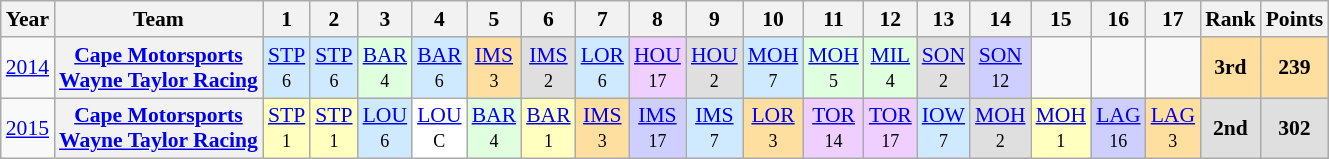<table class="wikitable" style="text-align:center; font-size:90%">
<tr>
<th>Year</th>
<th>Team</th>
<th>1</th>
<th>2</th>
<th>3</th>
<th>4</th>
<th>5</th>
<th>6</th>
<th>7</th>
<th>8</th>
<th>9</th>
<th>10</th>
<th>11</th>
<th>12</th>
<th>13</th>
<th>14</th>
<th>15</th>
<th>16</th>
<th>17</th>
<th>Rank</th>
<th>Points</th>
</tr>
<tr>
<td><a href='#'>2014</a></td>
<th><a href='#'>Cape Motorsports</a><br><a href='#'>Wayne Taylor Racing</a></th>
<td style="background:#CFEAFF;"><a href='#'>STP</a><br><small>6</small></td>
<td style="background:#CFEAFF;"><a href='#'>STP</a><br><small>6</small></td>
<td style="background:#DFFFDF;"><a href='#'>BAR</a><br><small>4</small></td>
<td style="background:#CFEAFF;"><a href='#'>BAR</a><br><small>6</small></td>
<td style="background:#FFDF9F;"><a href='#'>IMS</a><br><small>3</small></td>
<td style="background:#DFDFDF;"><a href='#'>IMS</a><br><small>2</small></td>
<td style="background:#CFEAFF;"><a href='#'>LOR</a><br><small>6</small></td>
<td style="background:#EFCFFF;"><a href='#'>HOU</a><br><small>17</small></td>
<td style="background:#DFDFDF;"><a href='#'>HOU</a><br><small>2</small></td>
<td style="background:#CFEAFF;"><a href='#'>MOH</a><br><small>7</small></td>
<td style="background:#DFFFDF;"><a href='#'>MOH</a><br><small>5</small></td>
<td style="background:#DFFFDF;"><a href='#'>MIL</a><br><small>4</small></td>
<td style="background:#DFDFDF;"><a href='#'>SON</a><br><small>2</small></td>
<td style="background:#CFCFFF;"><a href='#'>SON</a><br><small>12</small></td>
<td></td>
<td></td>
<td></td>
<td style="background:#FFDF9F;"><strong>3rd</strong></td>
<td style="background:#FFDF9F;"><strong>239</strong></td>
</tr>
<tr>
<td><a href='#'>2015</a></td>
<th><a href='#'>Cape Motorsports</a> <br> <a href='#'>Wayne Taylor Racing</a></th>
<td style="background:#FFFFBF;"><a href='#'>STP</a><br><small>1</small></td>
<td style="background:#FFFFBF;"><a href='#'>STP</a><br><small>1</small></td>
<td style="background:#CFEAFF;"><a href='#'>LOU</a><br><small>6</small></td>
<td style="background:#FFFFFF;"><a href='#'>LOU</a><br><small>C</small></td>
<td style="background:#DFFFDF;"><a href='#'>BAR</a><br><small>4</small></td>
<td style="background:#FFFFBF;"><a href='#'>BAR</a><br><small>1</small></td>
<td style="background:#FFDF9F;"><a href='#'>IMS</a><br><small>3</small></td>
<td style="background:#CFCFFF;"><a href='#'>IMS</a><br><small>17</small></td>
<td style="background:#CFEAFF;"><a href='#'>IMS</a><br><small>7</small></td>
<td style="background:#FFDF9F;"><a href='#'>LOR</a><br><small>3</small></td>
<td style="background:#EFCFFF;"><a href='#'>TOR</a><br><small>14</small></td>
<td style="background:#EFCFFF;"><a href='#'>TOR</a><br><small>17</small></td>
<td style="background:#CFEAFF;"><a href='#'>IOW</a><br><small>7</small></td>
<td style="background:#DFDFDF;"><a href='#'>MOH</a><br><small>2</small></td>
<td style="background:#FFFFBF;"><a href='#'>MOH</a><br><small>1</small></td>
<td style="background:#CFCFFF;"><a href='#'>LAG</a><br><small>16</small></td>
<td style="background:#FFDF9F;"><a href='#'>LAG</a><br><small>3</small></td>
<td style="background:#DFDFDF;"><strong>2nd</strong></td>
<td style="background:#DFDFDF;"><strong>302</strong></td>
</tr>
</table>
